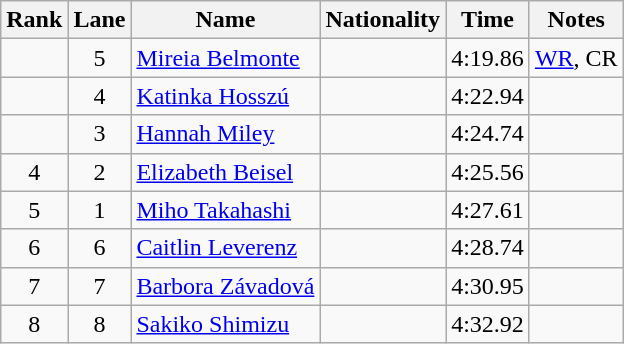<table class="wikitable sortable" style="text-align:center">
<tr>
<th>Rank</th>
<th>Lane</th>
<th>Name</th>
<th>Nationality</th>
<th>Time</th>
<th>Notes</th>
</tr>
<tr>
<td></td>
<td>5</td>
<td align=left><a href='#'>Mireia Belmonte</a></td>
<td align=left></td>
<td>4:19.86</td>
<td><a href='#'>WR</a>, CR</td>
</tr>
<tr>
<td></td>
<td>4</td>
<td align=left><a href='#'>Katinka Hosszú</a></td>
<td align=left></td>
<td>4:22.94</td>
<td></td>
</tr>
<tr>
<td></td>
<td>3</td>
<td align=left><a href='#'>Hannah Miley</a></td>
<td align=left></td>
<td>4:24.74</td>
<td></td>
</tr>
<tr>
<td>4</td>
<td>2</td>
<td align=left><a href='#'>Elizabeth Beisel</a></td>
<td align=left></td>
<td>4:25.56</td>
<td></td>
</tr>
<tr>
<td>5</td>
<td>1</td>
<td align=left><a href='#'>Miho Takahashi</a></td>
<td align=left></td>
<td>4:27.61</td>
<td></td>
</tr>
<tr>
<td>6</td>
<td>6</td>
<td align=left><a href='#'>Caitlin Leverenz</a></td>
<td align=left></td>
<td>4:28.74</td>
<td></td>
</tr>
<tr>
<td>7</td>
<td>7</td>
<td align=left><a href='#'>Barbora Závadová</a></td>
<td align=left></td>
<td>4:30.95</td>
<td></td>
</tr>
<tr>
<td>8</td>
<td>8</td>
<td align=left><a href='#'>Sakiko Shimizu</a></td>
<td align=left></td>
<td>4:32.92</td>
<td></td>
</tr>
</table>
